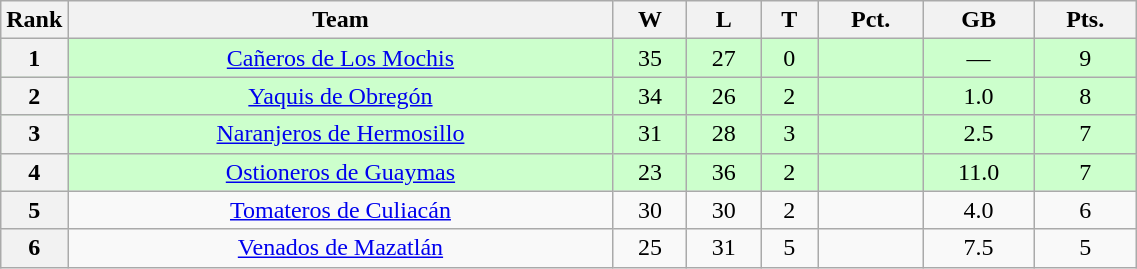<table class="wikitable plainrowheaders" width="60%" style="text-align:center;">
<tr>
<th scope="col" width="5%">Rank</th>
<th>Team</th>
<th>W</th>
<th>L</th>
<th>T</th>
<th>Pct.</th>
<th>GB</th>
<th>Pts.</th>
</tr>
<tr style="background-color:#ccffcc;">
<th>1</th>
<td><a href='#'>Cañeros de Los Mochis</a></td>
<td>35</td>
<td>27</td>
<td>0</td>
<td></td>
<td>—</td>
<td>9</td>
</tr>
<tr style="background-color:#ccffcc;">
<th>2</th>
<td><a href='#'>Yaquis de Obregón</a></td>
<td>34</td>
<td>26</td>
<td>2</td>
<td></td>
<td>1.0</td>
<td>8</td>
</tr>
<tr style="background-color:#ccffcc;">
<th>3</th>
<td><a href='#'>Naranjeros de Hermosillo</a></td>
<td>31</td>
<td>28</td>
<td>3</td>
<td></td>
<td>2.5</td>
<td>7</td>
</tr>
<tr style="background-color:#ccffcc;">
<th>4</th>
<td><a href='#'>Ostioneros de Guaymas</a></td>
<td>23</td>
<td>36</td>
<td>2</td>
<td></td>
<td>11.0</td>
<td>7</td>
</tr>
<tr>
<th>5</th>
<td><a href='#'>Tomateros de Culiacán</a></td>
<td>30</td>
<td>30</td>
<td>2</td>
<td></td>
<td>4.0</td>
<td>6</td>
</tr>
<tr>
<th>6</th>
<td><a href='#'>Venados de Mazatlán</a></td>
<td>25</td>
<td>31</td>
<td>5</td>
<td></td>
<td>7.5</td>
<td>5</td>
</tr>
</table>
